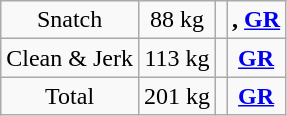<table class = "wikitable" style="text-align:center;">
<tr>
<td>Snatch</td>
<td>88 kg</td>
<td align=left></td>
<td><strong>, <a href='#'>GR</a></strong></td>
</tr>
<tr>
<td>Clean & Jerk</td>
<td>113 kg</td>
<td align=left></td>
<td><strong><a href='#'>GR</a></strong></td>
</tr>
<tr>
<td>Total</td>
<td>201 kg</td>
<td align=left></td>
<td><strong><a href='#'>GR</a></strong></td>
</tr>
</table>
